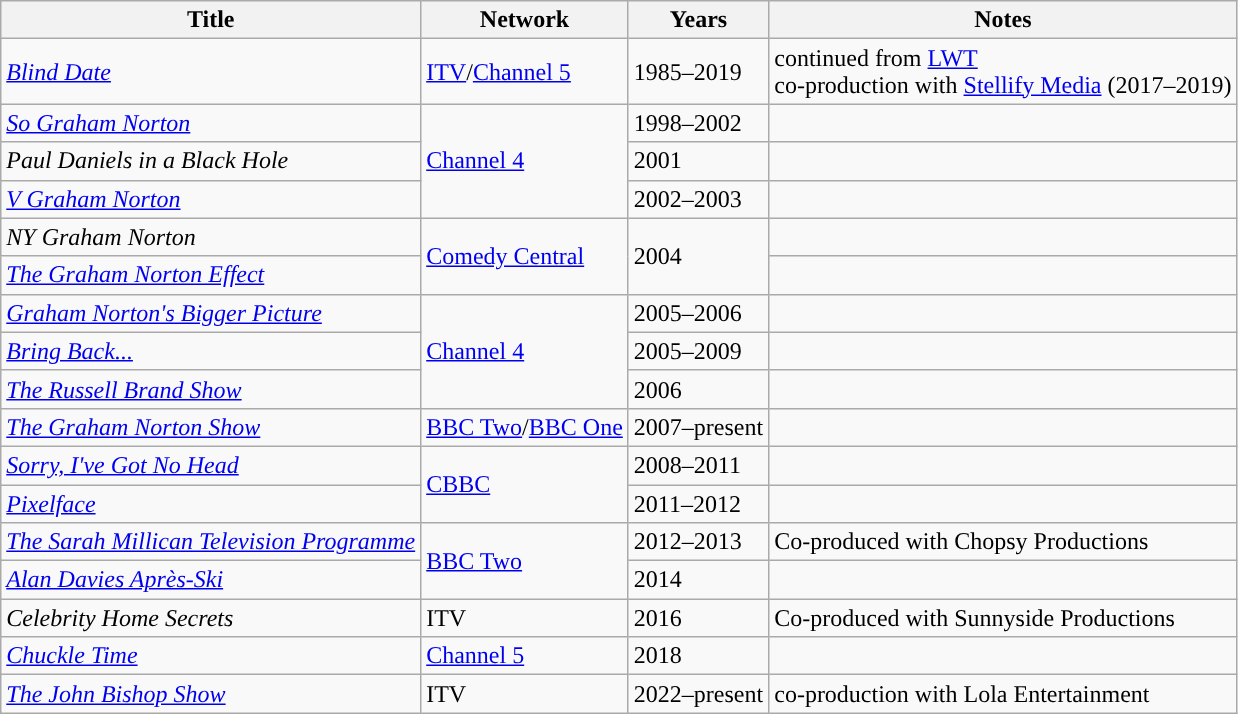<table class="wikitable sortable">
<tr>
<th>Title</th>
<th>Network</th>
<th>Years</th>
<th>Notes</th>
</tr>
<tr>
<td><em><a href='#'>Blind Date</a></em></td>
<td><a href='#'>ITV</a>/<a href='#'>Channel 5</a></td>
<td>1985–2019</td>
<td>continued from <a href='#'>LWT</a><br>co-production with <a href='#'>Stellify Media</a> (2017–2019)</td>
</tr>
<tr>
<td><em><a href='#'>So Graham Norton</a></em></td>
<td rowspan="3"><a href='#'>Channel 4</a></td>
<td>1998–2002</td>
<td></td>
</tr>
<tr>
<td><em>Paul Daniels in a Black Hole</em></td>
<td>2001</td>
<td></td>
</tr>
<tr>
<td><em><a href='#'>V Graham Norton</a></em></td>
<td>2002–2003</td>
<td></td>
</tr>
<tr>
<td><em>NY Graham Norton</em></td>
<td rowspan="2"><a href='#'>Comedy Central</a></td>
<td rowspan="2">2004</td>
</tr>
<tr>
<td><em><a href='#'>The Graham Norton Effect</a></em></td>
<td></td>
</tr>
<tr>
<td><em><a href='#'>Graham Norton's Bigger Picture</a></em></td>
<td rowspan="3"><a href='#'>Channel 4</a></td>
<td>2005–2006</td>
<td></td>
</tr>
<tr>
<td><em><a href='#'>Bring Back...</a></em></td>
<td>2005–2009</td>
</tr>
<tr>
<td><em><a href='#'>The Russell Brand Show</a></em></td>
<td>2006</td>
<td></td>
</tr>
<tr>
<td><em><a href='#'>The Graham Norton Show</a></em></td>
<td><a href='#'>BBC Two</a>/<a href='#'>BBC One</a></td>
<td>2007–present</td>
<td></td>
</tr>
<tr>
<td><em><a href='#'>Sorry, I've Got No Head</a></em></td>
<td rowspan="2"><a href='#'>CBBC</a></td>
<td>2008–2011</td>
</tr>
<tr>
<td><em><a href='#'>Pixelface</a></em></td>
<td>2011–2012</td>
<td></td>
</tr>
<tr>
<td><em><a href='#'>The Sarah Millican Television Programme</a></em></td>
<td rowspan="2'"><a href='#'>BBC Two</a></td>
<td>2012–2013</td>
<td>Co-produced with Chopsy Productions</td>
</tr>
<tr>
<td><em><a href='#'>Alan Davies Après-Ski</a></em></td>
<td>2014</td>
<td></td>
</tr>
<tr>
<td><em>Celebrity Home Secrets</em></td>
<td>ITV</td>
<td>2016</td>
<td>Co-produced with Sunnyside Productions</td>
</tr>
<tr>
<td><em><a href='#'>Chuckle Time</a></em></td>
<td><a href='#'>Channel 5</a></td>
<td>2018</td>
<td></td>
</tr>
<tr>
<td><em><a href='#'>The John Bishop Show</a></em></td>
<td>ITV</td>
<td>2022–present</td>
<td>co-production with Lola Entertainment</td>
</tr>
</table>
